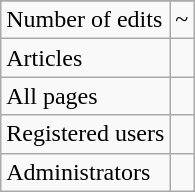<table class="wikitable">
<tr align=center>
</tr>
<tr>
<td>Number of edits</td>
<td>~</td>
</tr>
<tr>
<td>Articles</td>
<td></td>
</tr>
<tr>
<td>All pages</td>
<td></td>
</tr>
<tr>
<td>Registered users</td>
<td></td>
</tr>
<tr>
<td>Administrators</td>
<td></td>
</tr>
</table>
